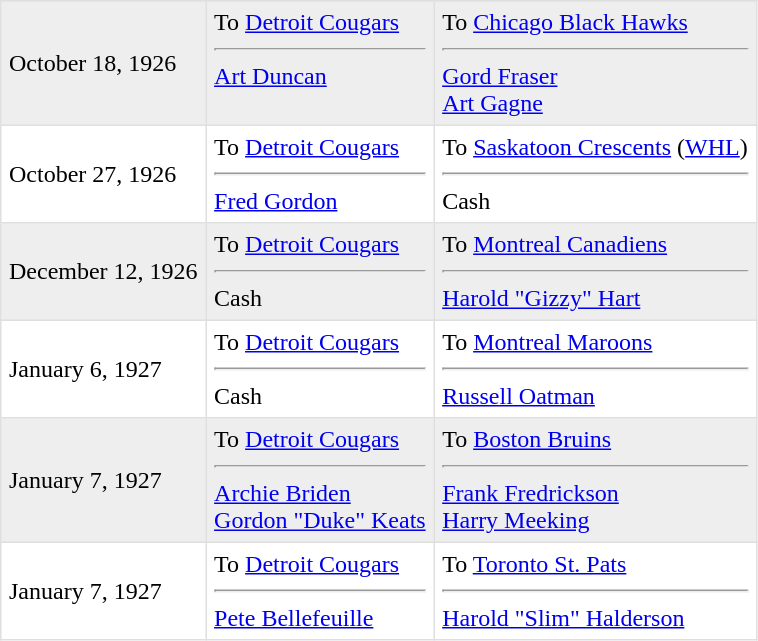<table border=1 style="border-collapse:collapse" bordercolor="#DFDFDF"  cellpadding="5">
<tr>
</tr>
<tr bgcolor="#eeeeee">
<td>October 18, 1926</td>
<td valign="top">To <a href='#'>Detroit Cougars</a> <hr><a href='#'>Art Duncan</a></td>
<td valign="top">To <a href='#'>Chicago Black Hawks</a> <hr> <a href='#'>Gord Fraser</a><br><a href='#'>Art Gagne</a></td>
</tr>
<tr>
<td>October 27, 1926</td>
<td valign="top">To <a href='#'>Detroit Cougars</a> <hr><a href='#'>Fred Gordon</a></td>
<td valign="top">To <a href='#'>Saskatoon Crescents</a> (<a href='#'>WHL</a>) <hr>Cash</td>
</tr>
<tr bgcolor="#eeeeee">
<td>December 12, 1926</td>
<td valign="top">To <a href='#'>Detroit Cougars</a> <hr>Cash</td>
<td valign="top">To <a href='#'>Montreal Canadiens</a> <hr><a href='#'>Harold "Gizzy" Hart</a></td>
</tr>
<tr>
<td>January 6, 1927</td>
<td valign="top">To <a href='#'>Detroit Cougars</a> <hr>Cash</td>
<td valign="top">To <a href='#'>Montreal Maroons</a> <hr><a href='#'>Russell Oatman</a></td>
</tr>
<tr bgcolor="#eeeeee">
<td>January 7, 1927</td>
<td valign="top">To <a href='#'>Detroit Cougars</a> <hr><a href='#'>Archie Briden</a><br><a href='#'>Gordon "Duke" Keats</a></td>
<td valign="top">To <a href='#'>Boston Bruins</a> <hr><a href='#'>Frank Fredrickson</a><br><a href='#'>Harry Meeking</a></td>
</tr>
<tr>
<td>January 7, 1927</td>
<td valign="top">To <a href='#'>Detroit Cougars</a> <hr><a href='#'>Pete Bellefeuille</a></td>
<td valign="top">To <a href='#'>Toronto St. Pats</a> <hr><a href='#'>Harold "Slim" Halderson</a></td>
</tr>
</table>
